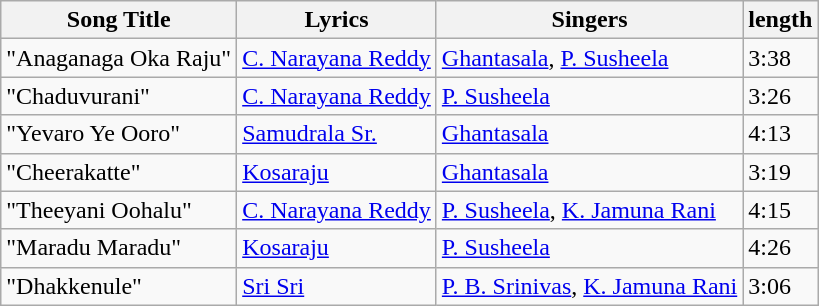<table class="wikitable">
<tr>
<th>Song Title</th>
<th>Lyrics</th>
<th>Singers</th>
<th>length</th>
</tr>
<tr>
<td>"Anaganaga Oka Raju"</td>
<td><a href='#'>C. Narayana Reddy</a></td>
<td><a href='#'>Ghantasala</a>, <a href='#'>P. Susheela</a></td>
<td>3:38</td>
</tr>
<tr>
<td>"Chaduvurani"</td>
<td><a href='#'>C. Narayana Reddy</a></td>
<td><a href='#'>P. Susheela</a></td>
<td>3:26</td>
</tr>
<tr>
<td>"Yevaro Ye Ooro"</td>
<td><a href='#'>Samudrala Sr.</a></td>
<td><a href='#'>Ghantasala</a></td>
<td>4:13</td>
</tr>
<tr>
<td>"Cheerakatte"</td>
<td><a href='#'>Kosaraju</a></td>
<td><a href='#'>Ghantasala</a></td>
<td>3:19</td>
</tr>
<tr>
<td>"Theeyani Oohalu"</td>
<td><a href='#'>C. Narayana Reddy</a></td>
<td><a href='#'>P. Susheela</a>, <a href='#'>K. Jamuna Rani</a></td>
<td>4:15</td>
</tr>
<tr>
<td>"Maradu Maradu"</td>
<td><a href='#'>Kosaraju</a></td>
<td><a href='#'>P. Susheela</a></td>
<td>4:26</td>
</tr>
<tr>
<td>"Dhakkenule"</td>
<td><a href='#'>Sri Sri</a></td>
<td><a href='#'>P. B. Srinivas</a>, <a href='#'>K. Jamuna Rani</a></td>
<td>3:06</td>
</tr>
</table>
